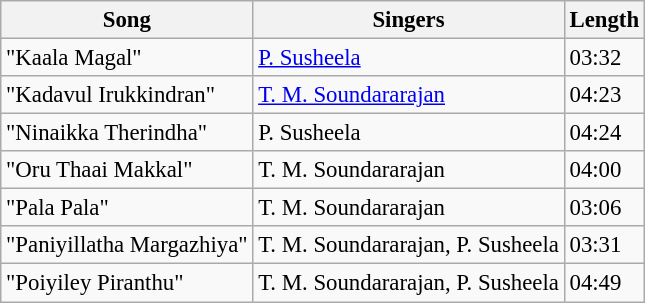<table class="wikitable" style="font-size:95%;">
<tr>
<th>Song</th>
<th>Singers</th>
<th>Length</th>
</tr>
<tr>
<td>"Kaala Magal"</td>
<td><a href='#'>P. Susheela</a></td>
<td>03:32</td>
</tr>
<tr>
<td>"Kadavul Irukkindran"</td>
<td><a href='#'>T. M. Soundararajan</a></td>
<td>04:23</td>
</tr>
<tr>
<td>"Ninaikka Therindha"</td>
<td>P. Susheela</td>
<td>04:24</td>
</tr>
<tr>
<td>"Oru Thaai Makkal"</td>
<td>T. M. Soundararajan</td>
<td>04:00</td>
</tr>
<tr>
<td>"Pala Pala"</td>
<td>T. M. Soundararajan</td>
<td>03:06</td>
</tr>
<tr>
<td>"Paniyillatha Margazhiya"</td>
<td>T. M. Soundararajan, P. Susheela</td>
<td>03:31</td>
</tr>
<tr>
<td>"Poiyiley Piranthu"</td>
<td>T. M. Soundararajan, P. Susheela</td>
<td>04:49</td>
</tr>
</table>
